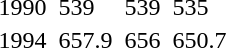<table>
<tr>
<td>1990</td>
<td></td>
<td>539</td>
<td></td>
<td>539</td>
<td></td>
<td>535</td>
</tr>
<tr>
<td>1994</td>
<td></td>
<td>657.9</td>
<td></td>
<td>656</td>
<td></td>
<td>650.7</td>
</tr>
</table>
